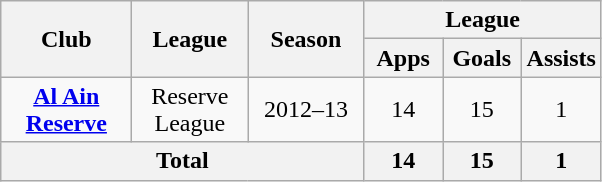<table class="wikitable" style="text-align: center;">
<tr>
<th rowspan="2" style="width:80px;">Club</th>
<th rowspan="2" style="width:70px;">League</th>
<th rowspan="2" style="width:70px;">Season</th>
<th colspan="3" style="width:90px;">League</th>
</tr>
<tr>
<th width="45">Apps</th>
<th width="45">Goals</th>
<th width="45">Assists</th>
</tr>
<tr>
<td rowspan="1" style="text-align:center;"><strong><a href='#'>Al Ain Reserve</a></strong></td>
<td>Reserve League</td>
<td>2012–13</td>
<td>14</td>
<td>15</td>
<td>1</td>
</tr>
<tr>
<th colspan="3"><strong>Total</strong></th>
<th>14</th>
<th>15</th>
<th>1</th>
</tr>
</table>
